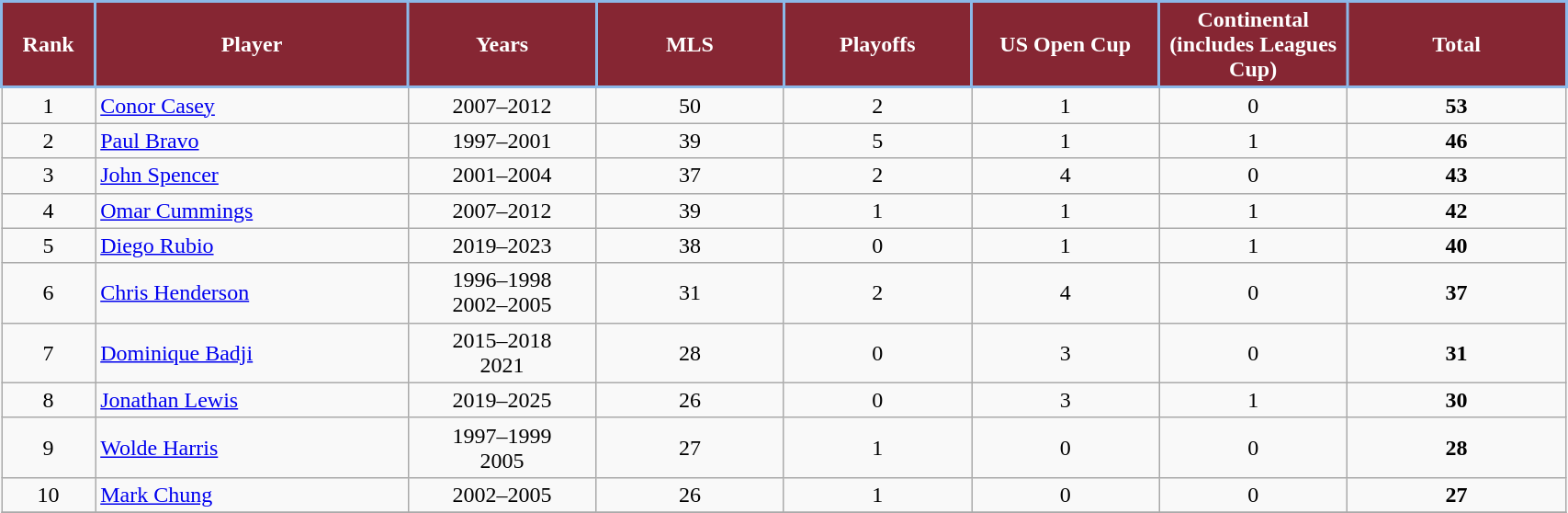<table class="wikitable sortable" style="text-align:center" width=90%;>
<tr>
<th width=6% style="background:#862633; color:white; border:2px solid #8BB8E8;">Rank</th>
<th width=20% style="background:#862633; color:white; border:2px solid #8BB8E8;">Player</th>
<th width=12% style="background:#862633; color:white; border:2px solid #8BB8E8;">Years</th>
<th width=12% style="background:#862633; color:white; border:2px solid #8BB8E8;">MLS</th>
<th width=12% style="background:#862633; color:white; border:2px solid #8BB8E8;">Playoffs</th>
<th width=12% style="background:#862633; color:white; border:2px solid #8BB8E8;">US Open Cup</th>
<th width=12% style="background:#862633; color:white; border:2px solid #8BB8E8;">Continental (includes Leagues Cup)</th>
<th width=14% style="background:#862633; color:white; border:2px solid #8BB8E8;">Total</th>
</tr>
<tr>
<td>1</td>
<td align=left> <a href='#'>Conor Casey</a></td>
<td>2007–2012</td>
<td>50</td>
<td>2</td>
<td>1</td>
<td>0</td>
<td><strong>53</strong></td>
</tr>
<tr>
<td>2</td>
<td align=left> <a href='#'>Paul Bravo</a></td>
<td>1997–2001</td>
<td>39</td>
<td>5</td>
<td>1</td>
<td>1</td>
<td><strong>46</strong></td>
</tr>
<tr>
<td>3</td>
<td align=left> <a href='#'>John Spencer</a></td>
<td>2001–2004</td>
<td>37</td>
<td>2</td>
<td>4</td>
<td>0</td>
<td><strong>43</strong></td>
</tr>
<tr>
<td>4</td>
<td align=left> <a href='#'>Omar Cummings</a></td>
<td>2007–2012</td>
<td>39</td>
<td>1</td>
<td>1</td>
<td>1</td>
<td><strong>42</strong></td>
</tr>
<tr>
<td>5</td>
<td align=left> <a href='#'>Diego Rubio</a></td>
<td>2019–2023</td>
<td>38</td>
<td>0</td>
<td>1</td>
<td>1</td>
<td><strong>40</strong></td>
</tr>
<tr>
<td>6</td>
<td align=left> <a href='#'>Chris Henderson</a></td>
<td>1996–1998<br>2002–2005</td>
<td>31</td>
<td>2</td>
<td>4</td>
<td>0</td>
<td><strong>37</strong></td>
</tr>
<tr>
<td>7</td>
<td align=left> <a href='#'>Dominique Badji</a></td>
<td>2015–2018<br>2021</td>
<td>28</td>
<td>0</td>
<td>3</td>
<td>0</td>
<td><strong>31</strong></td>
</tr>
<tr>
<td>8</td>
<td align=left> <a href='#'>Jonathan Lewis</a></td>
<td>2019–2025</td>
<td>26</td>
<td>0</td>
<td>3</td>
<td>1</td>
<td><strong>30</strong></td>
</tr>
<tr>
<td>9</td>
<td align=left> <a href='#'>Wolde Harris</a></td>
<td>1997–1999<br>2005</td>
<td>27</td>
<td>1</td>
<td>0</td>
<td>0</td>
<td><strong>28</strong></td>
</tr>
<tr>
<td>10</td>
<td align=left> <a href='#'>Mark Chung</a></td>
<td>2002–2005</td>
<td>26</td>
<td>1</td>
<td>0</td>
<td>0</td>
<td><strong>27</strong></td>
</tr>
<tr>
</tr>
</table>
